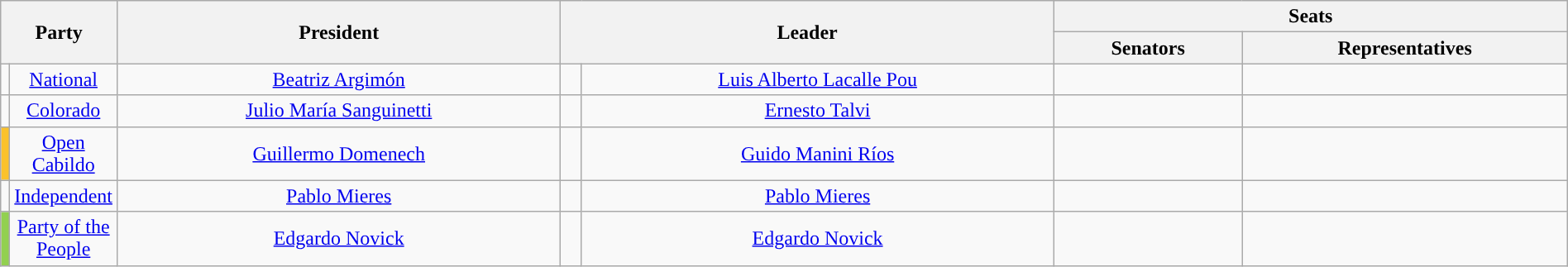<table class="wikitable" width="100%" style="text-align: center;">
<tr>
<th colspan="2" rowspan="2" width="5%">Party</th>
<th rowspan="2">President</th>
<th colspan="2" rowspan="2">Leader</th>
<th colspan="2">Seats</th>
</tr>
<tr>
<th>Senators</th>
<th>Representatives</th>
</tr>
<tr>
<td style="background-color:"></td>
<td><a href='#'>National</a></td>
<td><a href='#'>Beatriz Argimón</a></td>
<td></td>
<td><a href='#'>Luis Alberto Lacalle Pou</a></td>
<td></td>
<td align="left"></td>
</tr>
<tr>
<td style="background-color:"></td>
<td><a href='#'>Colorado</a></td>
<td><a href='#'>Julio María Sanguinetti</a></td>
<td></td>
<td><a href='#'>Ernesto Talvi</a></td>
<td></td>
<td align="left"></td>
</tr>
<tr>
<td bgcolor="#FBC22B"></td>
<td><a href='#'>Open Cabildo</a></td>
<td><a href='#'>Guillermo Domenech</a></td>
<td></td>
<td><a href='#'>Guido Manini Ríos</a></td>
<td></td>
<td align="left"></td>
</tr>
<tr>
<td style="background-color:"></td>
<td><a href='#'>Independent</a></td>
<td><a href='#'>Pablo Mieres</a></td>
<td></td>
<td><a href='#'>Pablo Mieres</a></td>
<td></td>
<td align="left"></td>
</tr>
<tr>
<td bgcolor="#92D050"></td>
<td><a href='#'>Party of the People</a></td>
<td><a href='#'>Edgardo Novick</a></td>
<td></td>
<td><a href='#'>Edgardo Novick</a></td>
<td></td>
<td align="left"></td>
</tr>
</table>
